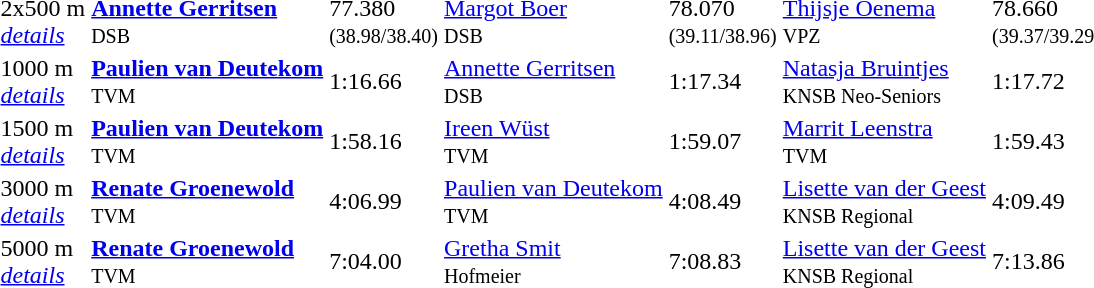<table>
<tr>
<td>2x500 m<br><a href='#'><em>details</em></a></td>
<td><strong><a href='#'>Annette Gerritsen</a></strong><br><small>DSB</small></td>
<td>77.380<br><small>(38.98/38.40)</small></td>
<td><a href='#'>Margot Boer</a><br><small>DSB</small></td>
<td>78.070<br><small>(39.11/38.96)</small></td>
<td><a href='#'>Thijsje Oenema</a><br><small>VPZ</small></td>
<td>78.660<br><small>(39.37/39.29</small></td>
</tr>
<tr>
<td>1000 m<br><a href='#'><em>details</em></a></td>
<td><strong><a href='#'>Paulien van Deutekom</a></strong><br><small>TVM</small></td>
<td>1:16.66</td>
<td><a href='#'>Annette Gerritsen</a><br><small>DSB</small></td>
<td>1:17.34</td>
<td><a href='#'>Natasja Bruintjes</a><br><small>KNSB Neo-Seniors</small></td>
<td>1:17.72</td>
</tr>
<tr>
<td>1500 m<br><a href='#'><em>details</em></a></td>
<td><strong><a href='#'>Paulien van Deutekom</a></strong><br><small>TVM</small></td>
<td>1:58.16</td>
<td><a href='#'>Ireen Wüst</a><br><small>TVM</small></td>
<td>1:59.07</td>
<td><a href='#'>Marrit Leenstra</a><br><small>TVM</small></td>
<td>1:59.43</td>
</tr>
<tr>
<td>3000 m<br><a href='#'><em>details</em></a></td>
<td><strong><a href='#'>Renate Groenewold</a></strong><br><small>TVM</small></td>
<td>4:06.99</td>
<td><a href='#'>Paulien van Deutekom</a><br><small>TVM</small></td>
<td>4:08.49</td>
<td><a href='#'>Lisette van der Geest</a><br><small>KNSB Regional</small></td>
<td>4:09.49</td>
</tr>
<tr>
<td>5000 m<br><a href='#'><em>details</em></a></td>
<td><strong><a href='#'>Renate Groenewold</a></strong><br><small>TVM</small></td>
<td>7:04.00</td>
<td><a href='#'>Gretha Smit</a><br><small>Hofmeier</small></td>
<td>7:08.83</td>
<td><a href='#'>Lisette van der Geest</a><br><small>KNSB Regional</small></td>
<td>7:13.86</td>
</tr>
</table>
